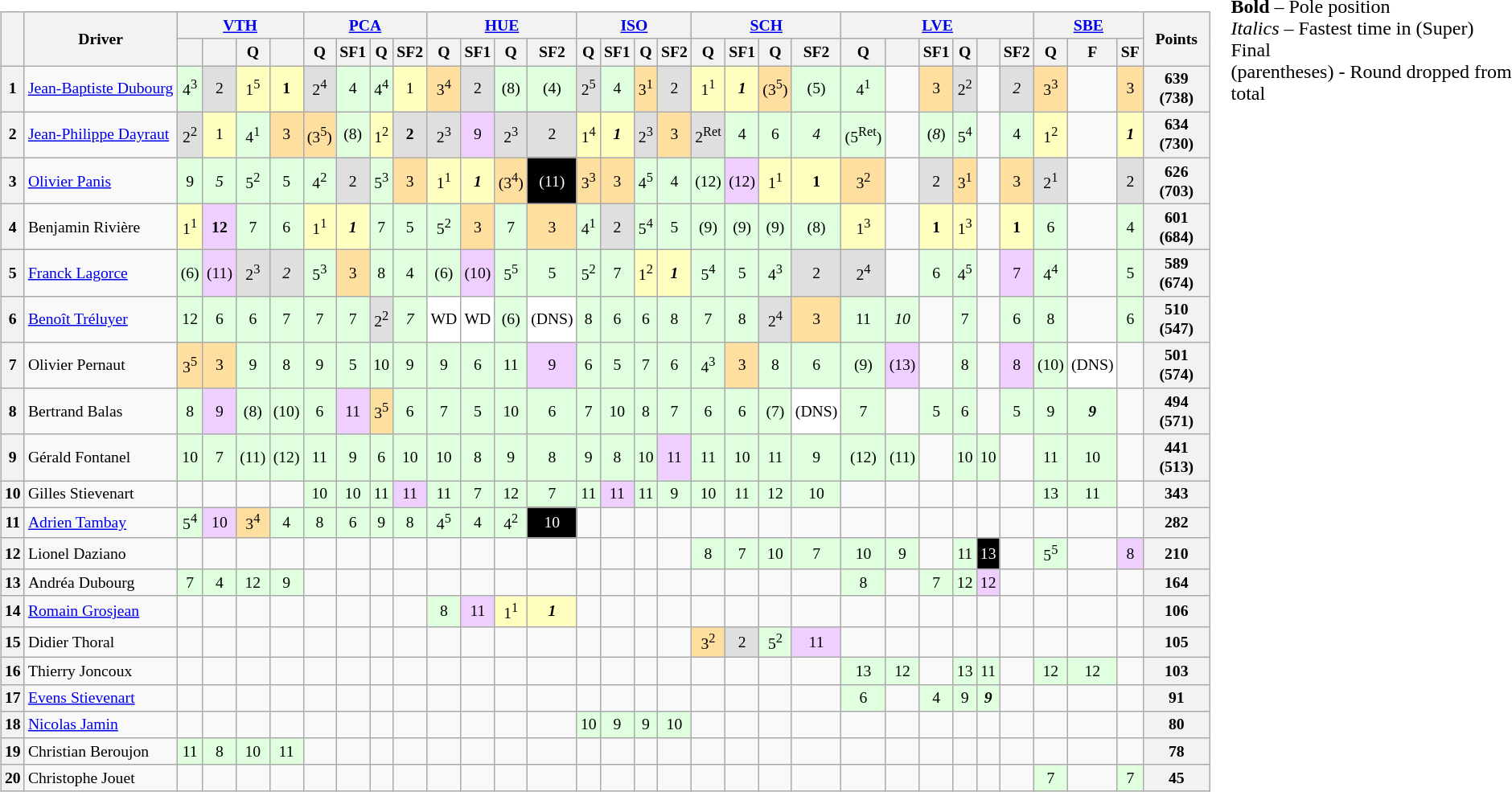<table>
<tr>
<td valign="top"><br><table align=left| class="wikitable" style="font-size: 82%; text-align: center">
<tr valign="top">
<th rowspan=2 valign=middle></th>
<th rowspan=2 valign=middle>Driver</th>
<th colspan=4><a href='#'>VTH</a><br></th>
<th colspan=4><a href='#'>PCA</a><br></th>
<th colspan=4><a href='#'>HUE</a><br></th>
<th colspan=4><a href='#'>ISO</a><br></th>
<th colspan=4><a href='#'>SCH</a><br></th>
<th colspan=6><a href='#'>LVE</a><br></th>
<th colspan=3><a href='#'>SBE</a><br></th>
<th rowspan=2 valign=middle>Points</th>
</tr>
<tr>
<th></th>
<th></th>
<th>Q</th>
<th></th>
<th>Q</th>
<th>SF1</th>
<th>Q</th>
<th>SF2</th>
<th>Q</th>
<th>SF1</th>
<th>Q</th>
<th>SF2</th>
<th>Q</th>
<th>SF1</th>
<th>Q</th>
<th>SF2</th>
<th>Q</th>
<th>SF1</th>
<th>Q</th>
<th>SF2</th>
<th>Q</th>
<th></th>
<th>SF1</th>
<th>Q</th>
<th></th>
<th>SF2</th>
<th>Q</th>
<th>F</th>
<th>SF</th>
</tr>
<tr>
<th>1</th>
<td align=left nowrap> <a href='#'>Jean-Baptiste Dubourg</a></td>
<td style="background:#DFFFDF;">4<sup>3</sup></td>
<td style="background:#DFDFDF;">2</td>
<td style="background:#FFFFBF;">1<sup>5</sup></td>
<td style="background:#FFFFBF;"><strong>1</strong></td>
<td style="background:#DFDFDF;">2<sup>4</sup></td>
<td style="background:#DFFFDF;">4</td>
<td style="background:#DFFFDF;">4<sup>4</sup></td>
<td style="background:#FFFFBF;">1</td>
<td style="background:#FFDF9F;">3<sup>4</sup></td>
<td style="background:#DFDFDF;">2</td>
<td style="background:#DFFFDF;">(8)</td>
<td style="background:#DFFFDF;">(4)</td>
<td style="background:#DFDFDF;">2<sup>5</sup></td>
<td style="background:#DFFFDF;">4</td>
<td style="background:#FFDF9F;">3<sup>1</sup></td>
<td style="background:#DFDFDF;">2</td>
<td style="background:#FFFFBF;">1<sup>1</sup></td>
<td style="background:#FFFFBF;"><strong><em>1</em></strong></td>
<td style="background:#FFDF9F;">(3<sup>5</sup>)</td>
<td style="background:#DFFFDF;">(5)</td>
<td style="background:#DFFFDF;">4<sup>1</sup></td>
<td></td>
<td style="background:#FFDF9F;">3</td>
<td style="background:#DFDFDF;">2<sup>2</sup></td>
<td></td>
<td style="background:#DFDFDF;"><em>2</em></td>
<td style="background:#FFDF9F;">3<sup>3</sup></td>
<td></td>
<td style="background:#FFDF9F;">3</td>
<th>639 (738)</th>
</tr>
<tr>
<th>2</th>
<td align=left nowrap> <a href='#'>Jean-Philippe Dayraut</a></td>
<td style="background:#DFDFDF;">2<sup>2</sup></td>
<td style="background:#FFFFBF;">1</td>
<td style="background:#DFFFDF;">4<sup>1</sup></td>
<td style="background:#FFDF9F;">3</td>
<td style="background:#FFDF9F;">(3<sup>5</sup>)</td>
<td style="background:#DFFFDF;">(8)</td>
<td style="background:#FFFFBF;">1<sup>2</sup></td>
<td style="background:#DFDFDF;"><strong>2</strong></td>
<td style="background:#DFDFDF;">2<sup>3</sup></td>
<td style="background:#EFCFFF;">9</td>
<td style="background:#DFDFDF;">2<sup>3</sup></td>
<td style="background:#DFDFDF;">2</td>
<td style="background:#FFFFBF;">1<sup>4</sup></td>
<td style="background:#FFFFBF;"><strong><em>1</em></strong></td>
<td style="background:#DFDFDF;">2<sup>3</sup></td>
<td style="background:#FFDF9F;">3</td>
<td style="background:#DFDFDF;">2<sup>Ret</sup></td>
<td style="background:#DFFFDF;">4</td>
<td style="background:#DFFFDF;">6</td>
<td style="background:#DFFFDF;"><em>4</em></td>
<td style="background:#DFFFDF;">(5<sup>Ret</sup>)</td>
<td></td>
<td style="background:#DFFFDF;">(<em>8</em>)</td>
<td style="background:#DFFFDF;">5<sup>4</sup></td>
<td></td>
<td style="background:#DFFFDF;">4</td>
<td style="background:#FFFFBF;">1<sup>2</sup></td>
<td></td>
<td style="background:#FFFFBF;"><strong><em>1</em></strong></td>
<th>634 (730)</th>
</tr>
<tr>
<th>3</th>
<td align=left> <a href='#'>Olivier Panis</a></td>
<td style="background:#DFFFDF;">9</td>
<td style="background:#DFFFDF;"><em>5</em></td>
<td style="background:#DFFFDF;">5<sup>2</sup></td>
<td style="background:#DFFFDF;">5</td>
<td style="background:#DFFFDF;">4<sup>2</sup></td>
<td style="background:#DFDFDF;">2</td>
<td style="background:#DFFFDF;">5<sup>3</sup></td>
<td style="background:#FFDF9F;">3</td>
<td style="background:#FFFFBF;">1<sup>1</sup></td>
<td style="background:#FFFFBF;"><strong><em>1</em></strong></td>
<td style="background:#FFDF9F;">(3<sup>4</sup>)</td>
<td style="background:#000000; color:white;">(11)</td>
<td style="background:#FFDF9F;">3<sup>3</sup></td>
<td style="background:#FFDF9F;">3</td>
<td style="background:#DFFFDF;">4<sup>5</sup></td>
<td style="background:#DFFFDF;">4</td>
<td style="background:#DFFFDF;">(12)</td>
<td style="background:#EFCFFF;">(12)</td>
<td style="background:#FFFFBF;">1<sup>1</sup></td>
<td style="background:#FFFFBF;"><strong>1</strong></td>
<td style="background:#FFDF9F;">3<sup>2</sup></td>
<td></td>
<td style="background:#DFDFDF;">2</td>
<td style="background:#FFDF9F;">3<sup>1</sup></td>
<td></td>
<td style="background:#FFDF9F;">3</td>
<td style="background:#DFDFDF;">2<sup>1</sup></td>
<td></td>
<td style="background:#DFDFDF;">2</td>
<th>626 (703)</th>
</tr>
<tr>
<th>4</th>
<td align=left> Benjamin Rivière</td>
<td style="background:#FFFFBF;">1<sup>1</sup></td>
<td style="background:#EFCFFF;"><strong>12</strong></td>
<td style="background:#DFFFDF;">7</td>
<td style="background:#DFFFDF;">6</td>
<td style="background:#FFFFBF;">1<sup>1</sup></td>
<td style="background:#FFFFBF;"><strong><em>1</em></strong></td>
<td style="background:#DFFFDF;">7</td>
<td style="background:#DFFFDF;">5</td>
<td style="background:#DFFFDF;">5<sup>2</sup></td>
<td style="background:#FFDF9F;">3</td>
<td style="background:#DFFFDF;">7</td>
<td style="background:#FFDF9F;">3</td>
<td style="background:#DFFFDF;">4<sup>1</sup></td>
<td style="background:#DFDFDF;">2</td>
<td style="background:#DFFFDF;">5<sup>4</sup></td>
<td style="background:#DFFFDF;">5</td>
<td style="background:#DFFFDF;">(9)</td>
<td style="background:#DFFFDF;">(9)</td>
<td style="background:#DFFFDF;">(9)</td>
<td style="background:#DFFFDF;">(8)</td>
<td style="background:#FFFFBF;">1<sup>3</sup></td>
<td></td>
<td style="background:#FFFFBF;"><strong>1</strong></td>
<td style="background:#FFFFBF;">1<sup>3</sup></td>
<td></td>
<td style="background:#FFFFBF;"><strong>1</strong></td>
<td style="background:#DFFFDF;">6</td>
<td></td>
<td style="background:#DFFFDF;">4</td>
<th>601 (684)</th>
</tr>
<tr>
<th>5</th>
<td align=left> <a href='#'>Franck Lagorce</a></td>
<td style="background:#DFFFDF;">(6)</td>
<td style="background:#EFCFFF;">(11)</td>
<td style="background:#DFDFDF;">2<sup>3</sup></td>
<td style="background:#DFDFDF;"><em>2</em></td>
<td style="background:#DFFFDF;">5<sup>3</sup></td>
<td style="background:#FFDF9F;">3</td>
<td style="background:#DFFFDF;">8</td>
<td style="background:#DFFFDF;">4</td>
<td style="background:#DFFFDF;">(6)</td>
<td style="background:#EFCFFF;">(10)</td>
<td style="background:#DFFFDF;">5<sup>5</sup></td>
<td style="background:#DFFFDF;">5</td>
<td style="background:#DFFFDF;">5<sup>2</sup></td>
<td style="background:#DFFFDF;">7</td>
<td style="background:#FFFFBF;">1<sup>2</sup></td>
<td style="background:#FFFFBF;"><strong><em>1</em></strong></td>
<td style="background:#DFFFDF;">5<sup>4</sup></td>
<td style="background:#DFFFDF;">5</td>
<td style="background:#DFFFDF;">4<sup>3</sup></td>
<td style="background:#DFDFDF;">2</td>
<td style="background:#DFDFDF;">2<sup>4</sup></td>
<td></td>
<td style="background:#DFFFDF;">6</td>
<td style="background:#DFFFDF;">4<sup>5</sup></td>
<td></td>
<td style="background:#EFCFFF;">7</td>
<td style="background:#DFFFDF;">4<sup>4</sup></td>
<td></td>
<td style="background:#DFFFDF;">5</td>
<th>589 (674)</th>
</tr>
<tr>
<th>6</th>
<td align=left> <a href='#'>Benoît Tréluyer</a></td>
<td style="background:#DFFFDF;">12</td>
<td style="background:#DFFFDF;">6</td>
<td style="background:#DFFFDF;">6</td>
<td style="background:#DFFFDF;">7</td>
<td style="background:#DFFFDF;">7</td>
<td style="background:#DFFFDF;">7</td>
<td style="background:#DFDFDF;">2<sup>2</sup></td>
<td style="background:#DFFFDF;"><em>7</em></td>
<td style="background:#FFFFFF;">WD</td>
<td style="background:#FFFFFF;">WD</td>
<td style="background:#DFFFDF;">(6)</td>
<td style="background:#FFFFFF;">(DNS)</td>
<td style="background:#DFFFDF;">8</td>
<td style="background:#DFFFDF;">6</td>
<td style="background:#DFFFDF;">6</td>
<td style="background:#DFFFDF;">8</td>
<td style="background:#DFFFDF;">7</td>
<td style="background:#DFFFDF;">8</td>
<td style="background:#DFDFDF;">2<sup>4</sup></td>
<td style="background:#FFDF9F;">3</td>
<td style="background:#DFFFDF;">11</td>
<td style="background:#DFFFDF;"><em>10</em></td>
<td></td>
<td style="background:#DFFFDF;">7</td>
<td></td>
<td style="background:#DFFFDF;">6</td>
<td style="background:#DFFFDF;">8</td>
<td></td>
<td style="background:#DFFFDF;">6</td>
<th>510 (547)</th>
</tr>
<tr>
<th>7</th>
<td align=left> Olivier Pernaut</td>
<td style="background:#FFDF9F;">3<sup>5</sup></td>
<td style="background:#FFDF9F;">3</td>
<td style="background:#DFFFDF;">9</td>
<td style="background:#DFFFDF;">8</td>
<td style="background:#DFFFDF;">9</td>
<td style="background:#DFFFDF;">5</td>
<td style="background:#DFFFDF;">10</td>
<td style="background:#DFFFDF;">9</td>
<td style="background:#DFFFDF;">9</td>
<td style="background:#DFFFDF;">6</td>
<td style="background:#DFFFDF;">11</td>
<td style="background:#EFCFFF;">9</td>
<td style="background:#DFFFDF;">6</td>
<td style="background:#DFFFDF;">5</td>
<td style="background:#DFFFDF;">7</td>
<td style="background:#DFFFDF;">6</td>
<td style="background:#DFFFDF;">4<sup>3</sup></td>
<td style="background:#FFDF9F;">3</td>
<td style="background:#DFFFDF;">8</td>
<td style="background:#DFFFDF;">6</td>
<td style="background:#DFFFDF;">(9)</td>
<td style="background:#EFCFFF;">(13)</td>
<td></td>
<td style="background:#DFFFDF;">8</td>
<td></td>
<td style="background:#EFCFFF;">8</td>
<td style="background:#DFFFDF;">(10)</td>
<td style="background:#FFFFFF;">(DNS)</td>
<td></td>
<th>501 (574)</th>
</tr>
<tr>
<th>8</th>
<td align=left> Bertrand Balas</td>
<td style="background:#DFFFDF;">8</td>
<td style="background:#EFCFFF;">9</td>
<td style="background:#DFFFDF;">(8)</td>
<td style="background:#DFFFDF;">(10)</td>
<td style="background:#DFFFDF;">6</td>
<td style="background:#EFCFFF;">11</td>
<td style="background:#FFDF9F;">3<sup>5</sup></td>
<td style="background:#DFFFDF;">6</td>
<td style="background:#DFFFDF;">7</td>
<td style="background:#DFFFDF;">5</td>
<td style="background:#DFFFDF;">10</td>
<td style="background:#DFFFDF;">6</td>
<td style="background:#DFFFDF;">7</td>
<td style="background:#DFFFDF;">10</td>
<td style="background:#DFFFDF;">8</td>
<td style="background:#DFFFDF;">7</td>
<td style="background:#DFFFDF;">6</td>
<td style="background:#DFFFDF;">6</td>
<td style="background:#DFFFDF;">(7)</td>
<td style="background:#FFFFFF;">(DNS)</td>
<td style="background:#DFFFDF;">7</td>
<td></td>
<td style="background:#DFFFDF;">5</td>
<td style="background:#DFFFDF;">6</td>
<td></td>
<td style="background:#DFFFDF;">5</td>
<td style="background:#DFFFDF;">9</td>
<td style="background:#DFFFDF;"><strong><em>9</em></strong></td>
<td></td>
<th>494 (571)</th>
</tr>
<tr>
<th>9</th>
<td align=left> Gérald Fontanel</td>
<td style="background:#DFFFDF;">10</td>
<td style="background:#DFFFDF;">7</td>
<td style="background:#DFFFDF;">(11)</td>
<td style="background:#DFFFDF;">(12)</td>
<td style="background:#DFFFDF;">11</td>
<td style="background:#DFFFDF;">9</td>
<td style="background:#DFFFDF;">6</td>
<td style="background:#DFFFDF;">10</td>
<td style="background:#DFFFDF;">10</td>
<td style="background:#DFFFDF;">8</td>
<td style="background:#DFFFDF;">9</td>
<td style="background:#DFFFDF;">8</td>
<td style="background:#DFFFDF;">9</td>
<td style="background:#DFFFDF;">8</td>
<td style="background:#DFFFDF;">10</td>
<td style="background:#EFCFFF;">11</td>
<td style="background:#DFFFDF;">11</td>
<td style="background:#DFFFDF;">10</td>
<td style="background:#DFFFDF;">11</td>
<td style="background:#DFFFDF;">9</td>
<td style="background:#DFFFDF;">(12)</td>
<td style="background:#DFFFDF;">(11)</td>
<td></td>
<td style="background:#DFFFDF;">10</td>
<td style="background:#DFFFDF;">10</td>
<td></td>
<td style="background:#DFFFDF;">11</td>
<td style="background:#DFFFDF;">10</td>
<td></td>
<th>441 (513)</th>
</tr>
<tr>
<th>10</th>
<td align=left> Gilles Stievenart</td>
<td></td>
<td></td>
<td></td>
<td></td>
<td style="background:#DFFFDF;">10</td>
<td style="background:#DFFFDF;">10</td>
<td style="background:#DFFFDF;">11</td>
<td style="background:#EFCFFF;">11</td>
<td style="background:#DFFFDF;">11</td>
<td style="background:#DFFFDF;">7</td>
<td style="background:#DFFFDF;">12</td>
<td style="background:#DFFFDF;">7</td>
<td style="background:#DFFFDF;">11</td>
<td style="background:#EFCFFF;">11</td>
<td style="background:#DFFFDF;">11</td>
<td style="background:#DFFFDF;">9</td>
<td style="background:#DFFFDF;">10</td>
<td style="background:#DFFFDF;">11</td>
<td style="background:#DFFFDF;">12</td>
<td style="background:#DFFFDF;">10</td>
<td></td>
<td></td>
<td></td>
<td></td>
<td></td>
<td></td>
<td style="background:#DFFFDF;">13</td>
<td style="background:#DFFFDF;">11</td>
<td></td>
<th>343</th>
</tr>
<tr>
<th>11</th>
<td align=left> <a href='#'>Adrien Tambay</a></td>
<td style="background:#DFFFDF;">5<sup>4</sup></td>
<td style="background:#EFCFFF;">10</td>
<td style="background:#FFDF9F;">3<sup>4</sup></td>
<td style="background:#DFFFDF;">4</td>
<td style="background:#DFFFDF;">8</td>
<td style="background:#DFFFDF;">6</td>
<td style="background:#DFFFDF;">9</td>
<td style="background:#DFFFDF;">8</td>
<td style="background:#DFFFDF;">4<sup>5</sup></td>
<td style="background:#DFFFDF;">4</td>
<td style="background:#DFFFDF;">4<sup>2</sup></td>
<td style="background:#000000; color:white;">10</td>
<td></td>
<td></td>
<td></td>
<td></td>
<td></td>
<td></td>
<td></td>
<td></td>
<td></td>
<td></td>
<td></td>
<td></td>
<td></td>
<td></td>
<td></td>
<td></td>
<td></td>
<th>282</th>
</tr>
<tr>
<th>12</th>
<td align=left> Lionel Daziano</td>
<td></td>
<td></td>
<td></td>
<td></td>
<td></td>
<td></td>
<td></td>
<td></td>
<td></td>
<td></td>
<td></td>
<td></td>
<td></td>
<td></td>
<td></td>
<td></td>
<td style="background:#DFFFDF;">8</td>
<td style="background:#DFFFDF;">7</td>
<td style="background:#DFFFDF;">10</td>
<td style="background:#DFFFDF;">7</td>
<td style="background:#DFFFDF;">10</td>
<td style="background:#DFFFDF;">9</td>
<td></td>
<td style="background:#DFFFDF;">11</td>
<td style="background:#000000; color:white;">13</td>
<td></td>
<td style="background:#DFFFDF;">5<sup>5</sup></td>
<td></td>
<td style="background:#EFCFFF;">8</td>
<th>210</th>
</tr>
<tr>
<th>13</th>
<td align=left> Andréa Dubourg</td>
<td style="background:#DFFFDF;">7</td>
<td style="background:#DFFFDF;">4</td>
<td style="background:#DFFFDF;">12</td>
<td style="background:#DFFFDF;">9</td>
<td></td>
<td></td>
<td></td>
<td></td>
<td></td>
<td></td>
<td></td>
<td></td>
<td></td>
<td></td>
<td></td>
<td></td>
<td></td>
<td></td>
<td></td>
<td></td>
<td style="background:#DFFFDF;">8</td>
<td></td>
<td style="background:#DFFFDF;">7</td>
<td style="background:#DFFFDF;">12</td>
<td style="background:#EFCFFF;">12</td>
<td></td>
<td></td>
<td></td>
<td></td>
<th>164</th>
</tr>
<tr>
<th>14</th>
<td align=left> <a href='#'>Romain Grosjean</a></td>
<td></td>
<td></td>
<td></td>
<td></td>
<td></td>
<td></td>
<td></td>
<td></td>
<td style="background:#DFFFDF;">8</td>
<td style="background:#EFCFFF;">11</td>
<td style="background:#FFFFBF;">1<sup>1</sup></td>
<td style="background:#FFFFBF;"><strong><em>1</em></strong></td>
<td></td>
<td></td>
<td></td>
<td></td>
<td></td>
<td></td>
<td></td>
<td></td>
<td></td>
<td></td>
<td></td>
<td></td>
<td></td>
<td></td>
<td></td>
<td></td>
<td></td>
<th>106</th>
</tr>
<tr>
<th>15</th>
<td align=left> Didier Thoral</td>
<td></td>
<td></td>
<td></td>
<td></td>
<td></td>
<td></td>
<td></td>
<td></td>
<td></td>
<td></td>
<td></td>
<td></td>
<td></td>
<td></td>
<td></td>
<td></td>
<td style="background:#FFDF9F;">3<sup>2</sup></td>
<td style="background:#DFDFDF;">2</td>
<td style="background:#DFFFDF;">5<sup>2</sup></td>
<td style="background:#EFCFFF;">11</td>
<td></td>
<td></td>
<td></td>
<td></td>
<td></td>
<td></td>
<td></td>
<td></td>
<td></td>
<th>105</th>
</tr>
<tr>
<th>16</th>
<td align=left> Thierry Joncoux</td>
<td></td>
<td></td>
<td></td>
<td></td>
<td></td>
<td></td>
<td></td>
<td></td>
<td></td>
<td></td>
<td></td>
<td></td>
<td></td>
<td></td>
<td></td>
<td></td>
<td></td>
<td></td>
<td></td>
<td></td>
<td style="background:#DFFFDF;">13</td>
<td style="background:#DFFFDF;">12</td>
<td></td>
<td style="background:#DFFFDF;">13</td>
<td style="background:#DFFFDF;">11</td>
<td></td>
<td style="background:#DFFFDF;">12</td>
<td style="background:#DFFFDF;">12</td>
<td></td>
<th>103</th>
</tr>
<tr>
<th>17</th>
<td align=left> <a href='#'>Evens Stievenart</a></td>
<td></td>
<td></td>
<td></td>
<td></td>
<td></td>
<td></td>
<td></td>
<td></td>
<td></td>
<td></td>
<td></td>
<td></td>
<td></td>
<td></td>
<td></td>
<td></td>
<td></td>
<td></td>
<td></td>
<td></td>
<td style="background:#DFFFDF;">6</td>
<td></td>
<td style="background:#DFFFDF;">4</td>
<td style="background:#DFFFDF;">9</td>
<td style="background:#DFFFDF;"><strong><em>9</em></strong></td>
<td></td>
<td></td>
<td></td>
<td></td>
<th>91</th>
</tr>
<tr>
<th>18</th>
<td align=left> <a href='#'>Nicolas Jamin</a></td>
<td></td>
<td></td>
<td></td>
<td></td>
<td></td>
<td></td>
<td></td>
<td></td>
<td></td>
<td></td>
<td></td>
<td></td>
<td style="background:#DFFFDF;">10</td>
<td style="background:#DFFFDF;">9</td>
<td style="background:#DFFFDF;">9</td>
<td style="background:#DFFFDF;">10</td>
<td></td>
<td></td>
<td></td>
<td></td>
<td></td>
<td></td>
<td></td>
<td></td>
<td></td>
<td></td>
<td></td>
<td></td>
<td></td>
<th>80</th>
</tr>
<tr>
<th>19</th>
<td align=left> Christian Beroujon</td>
<td style="background:#DFFFDF;">11</td>
<td style="background:#DFFFDF;">8</td>
<td style="background:#DFFFDF;">10</td>
<td style="background:#DFFFDF;">11</td>
<td></td>
<td></td>
<td></td>
<td></td>
<td></td>
<td></td>
<td></td>
<td></td>
<td></td>
<td></td>
<td></td>
<td></td>
<td></td>
<td></td>
<td></td>
<td></td>
<td></td>
<td></td>
<td></td>
<td></td>
<td></td>
<td></td>
<td></td>
<td></td>
<td></td>
<th>78</th>
</tr>
<tr>
<th>20</th>
<td align=left> Christophe Jouet</td>
<td></td>
<td></td>
<td></td>
<td></td>
<td></td>
<td></td>
<td></td>
<td></td>
<td></td>
<td></td>
<td></td>
<td></td>
<td></td>
<td></td>
<td></td>
<td></td>
<td></td>
<td></td>
<td></td>
<td></td>
<td></td>
<td></td>
<td></td>
<td></td>
<td></td>
<td></td>
<td style="background:#DFFFDF;">7</td>
<td></td>
<td style="background:#DFFFDF;">7</td>
<th>45</th>
</tr>
</table>
</td>
<td valign="top"><br>
<span><strong>Bold</strong> – Pole position<br><em>Italics</em> – Fastest time in (Super) Final<br>(parentheses) - Round dropped from total</span></td>
</tr>
</table>
